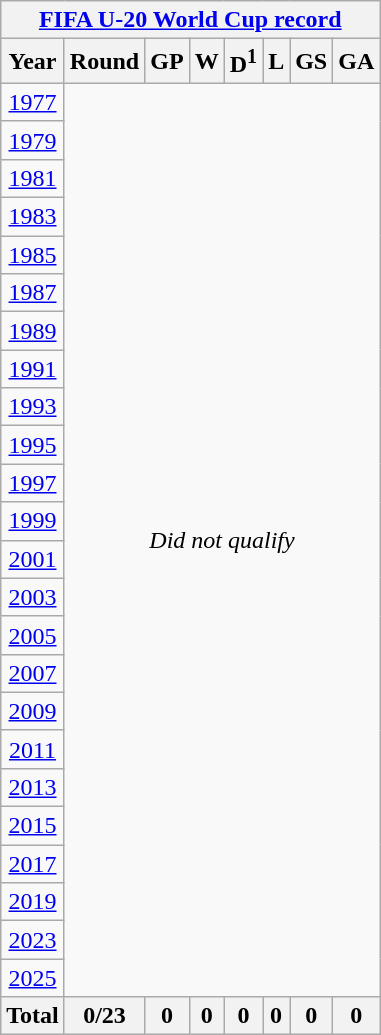<table class="wikitable" style="text-align: center;">
<tr>
<th colspan=8><a href='#'>FIFA U-20 World Cup record</a></th>
</tr>
<tr>
<th>Year</th>
<th>Round</th>
<th>GP</th>
<th>W</th>
<th>D<sup>1</sup></th>
<th>L</th>
<th>GS</th>
<th>GA</th>
</tr>
<tr>
<td> <a href='#'>1977</a></td>
<td colspan=7 rowspan=24><em>Did not qualify</em></td>
</tr>
<tr>
<td> <a href='#'>1979</a></td>
</tr>
<tr>
<td> <a href='#'>1981</a></td>
</tr>
<tr>
<td> <a href='#'>1983</a></td>
</tr>
<tr>
<td> <a href='#'>1985</a></td>
</tr>
<tr>
<td> <a href='#'>1987</a></td>
</tr>
<tr>
<td> <a href='#'>1989</a></td>
</tr>
<tr>
<td> <a href='#'>1991</a></td>
</tr>
<tr>
<td> <a href='#'>1993</a></td>
</tr>
<tr>
<td> <a href='#'>1995</a></td>
</tr>
<tr>
<td> <a href='#'>1997</a></td>
</tr>
<tr>
<td> <a href='#'>1999</a></td>
</tr>
<tr>
<td> <a href='#'>2001</a></td>
</tr>
<tr>
<td> <a href='#'>2003</a></td>
</tr>
<tr>
<td> <a href='#'>2005</a></td>
</tr>
<tr>
<td> <a href='#'>2007</a></td>
</tr>
<tr>
<td> <a href='#'>2009</a></td>
</tr>
<tr>
<td> <a href='#'>2011</a></td>
</tr>
<tr>
<td> <a href='#'>2013</a></td>
</tr>
<tr>
<td> <a href='#'>2015</a></td>
</tr>
<tr>
<td> <a href='#'>2017</a></td>
</tr>
<tr>
<td> <a href='#'>2019</a></td>
</tr>
<tr>
<td> <a href='#'>2023</a></td>
</tr>
<tr>
<td> <a href='#'>2025</a></td>
</tr>
<tr>
<th><strong>Total</strong></th>
<th>0/23</th>
<th>0</th>
<th>0</th>
<th>0</th>
<th>0</th>
<th>0</th>
<th>0</th>
</tr>
</table>
